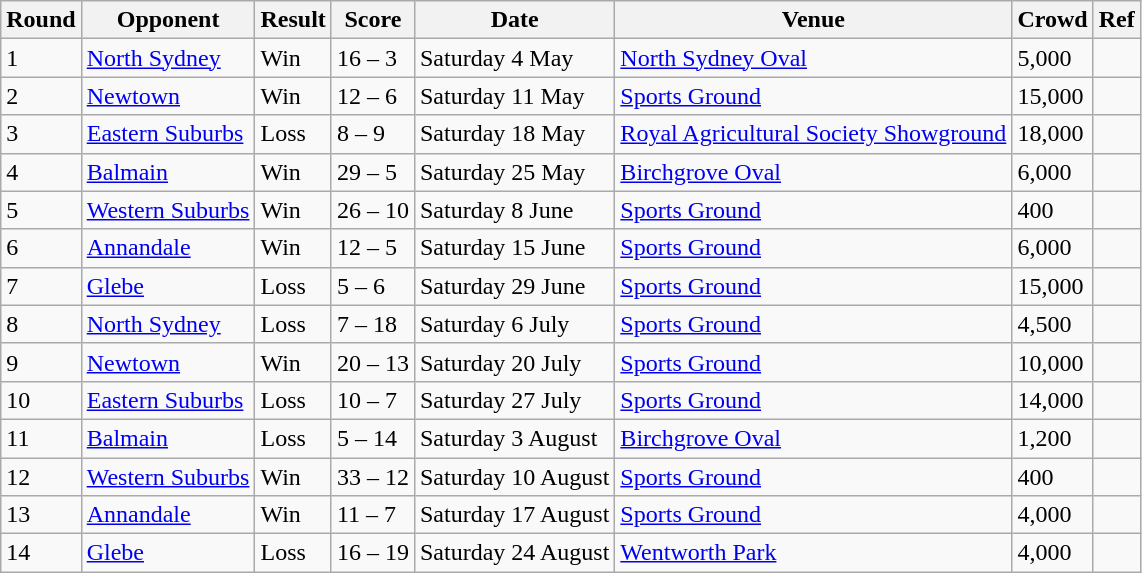<table class="wikitable" style="text-align:left;">
<tr>
<th>Round</th>
<th>Opponent</th>
<th>Result</th>
<th>Score</th>
<th>Date</th>
<th>Venue</th>
<th>Crowd</th>
<th>Ref</th>
</tr>
<tr>
<td>1</td>
<td> <a href='#'>North Sydney</a></td>
<td>Win</td>
<td>16 – 3</td>
<td>Saturday 4 May</td>
<td><a href='#'>North Sydney Oval</a></td>
<td>5,000</td>
<td></td>
</tr>
<tr>
<td>2</td>
<td> <a href='#'>Newtown</a></td>
<td>Win</td>
<td>12 – 6</td>
<td>Saturday 11 May</td>
<td><a href='#'>Sports Ground</a></td>
<td>15,000</td>
<td></td>
</tr>
<tr>
<td>3</td>
<td> <a href='#'>Eastern Suburbs</a></td>
<td>Loss</td>
<td>8 – 9</td>
<td>Saturday 18 May</td>
<td><a href='#'>Royal Agricultural Society Showground</a></td>
<td>18,000</td>
<td></td>
</tr>
<tr>
<td>4</td>
<td> <a href='#'>Balmain</a></td>
<td>Win</td>
<td>29 – 5</td>
<td>Saturday 25 May</td>
<td><a href='#'>Birchgrove Oval</a></td>
<td>6,000</td>
<td></td>
</tr>
<tr>
<td>5</td>
<td> <a href='#'>Western Suburbs</a></td>
<td>Win</td>
<td>26 – 10</td>
<td>Saturday 8 June</td>
<td><a href='#'>Sports Ground</a></td>
<td>400</td>
<td></td>
</tr>
<tr>
<td>6</td>
<td> <a href='#'>Annandale</a></td>
<td>Win</td>
<td>12 – 5</td>
<td>Saturday 15 June</td>
<td><a href='#'>Sports Ground</a></td>
<td>6,000</td>
<td></td>
</tr>
<tr>
<td>7</td>
<td> <a href='#'>Glebe</a></td>
<td>Loss</td>
<td>5 – 6</td>
<td>Saturday 29 June</td>
<td><a href='#'>Sports Ground</a></td>
<td>15,000</td>
<td></td>
</tr>
<tr>
<td>8</td>
<td> <a href='#'>North Sydney</a></td>
<td>Loss</td>
<td>7 – 18</td>
<td>Saturday 6 July</td>
<td><a href='#'>Sports Ground</a></td>
<td>4,500</td>
<td></td>
</tr>
<tr>
<td>9</td>
<td> <a href='#'>Newtown</a></td>
<td>Win</td>
<td>20 – 13</td>
<td>Saturday 20 July</td>
<td><a href='#'>Sports Ground</a></td>
<td>10,000</td>
<td></td>
</tr>
<tr>
<td>10</td>
<td> <a href='#'>Eastern Suburbs</a></td>
<td>Loss</td>
<td>10 – 7</td>
<td>Saturday 27 July</td>
<td><a href='#'>Sports Ground</a></td>
<td>14,000</td>
<td></td>
</tr>
<tr>
<td>11</td>
<td> <a href='#'>Balmain</a></td>
<td>Loss</td>
<td>5 – 14</td>
<td>Saturday 3 August</td>
<td><a href='#'>Birchgrove Oval</a></td>
<td>1,200</td>
<td></td>
</tr>
<tr>
<td>12</td>
<td> <a href='#'>Western Suburbs</a></td>
<td>Win</td>
<td>33 – 12</td>
<td>Saturday 10 August</td>
<td><a href='#'>Sports Ground</a></td>
<td>400</td>
<td></td>
</tr>
<tr>
<td>13</td>
<td> <a href='#'>Annandale</a></td>
<td>Win</td>
<td>11 – 7</td>
<td>Saturday 17 August</td>
<td><a href='#'>Sports Ground</a></td>
<td>4,000</td>
<td></td>
</tr>
<tr>
<td>14</td>
<td> <a href='#'>Glebe</a></td>
<td>Loss</td>
<td>16 – 19</td>
<td>Saturday 24 August</td>
<td><a href='#'>Wentworth Park</a></td>
<td>4,000</td>
<td></td>
</tr>
</table>
